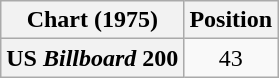<table class="wikitable plainrowheaders" style="text-align:center">
<tr>
<th scope="col">Chart (1975)</th>
<th scope="col">Position</th>
</tr>
<tr>
<th scope="row">US <em>Billboard</em> 200</th>
<td>43</td>
</tr>
</table>
